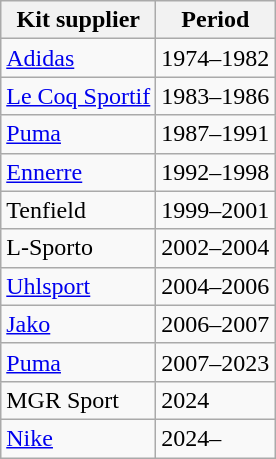<table class="wikitable">
<tr>
<th>Kit supplier</th>
<th>Period</th>
</tr>
<tr>
<td> <a href='#'>Adidas</a></td>
<td>1974–1982</td>
</tr>
<tr>
<td> <a href='#'>Le Coq Sportif</a></td>
<td>1983–1986</td>
</tr>
<tr>
<td> <a href='#'>Puma</a></td>
<td>1987–1991</td>
</tr>
<tr>
<td> <a href='#'>Ennerre</a></td>
<td>1992–1998</td>
</tr>
<tr>
<td> Tenfield</td>
<td>1999–2001</td>
</tr>
<tr>
<td> L-Sporto</td>
<td>2002–2004</td>
</tr>
<tr>
<td> <a href='#'>Uhlsport</a></td>
<td>2004–2006</td>
</tr>
<tr>
<td> <a href='#'>Jako</a></td>
<td>2006–2007</td>
</tr>
<tr>
<td> <a href='#'>Puma</a></td>
<td>2007–2023</td>
</tr>
<tr>
<td> MGR Sport</td>
<td>2024</td>
</tr>
<tr>
<td> <a href='#'>Nike</a></td>
<td>2024–</td>
</tr>
</table>
